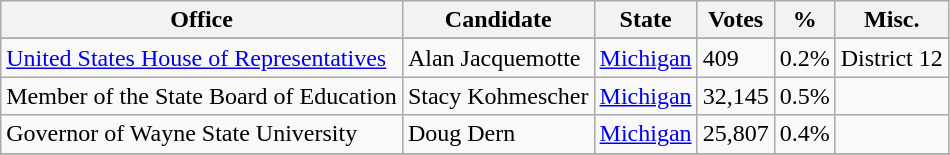<table class="wikitable mw-collapsible">
<tr>
<th>Office</th>
<th>Candidate</th>
<th>State</th>
<th>Votes</th>
<th>%</th>
<th>Misc.</th>
</tr>
<tr>
</tr>
<tr>
<td><a href='#'>United States House of Representatives</a></td>
<td>Alan Jacquemotte</td>
<td><a href='#'>Michigan</a></td>
<td>409</td>
<td>0.2%</td>
<td>District 12</td>
</tr>
<tr>
<td>Member of the State Board of Education</td>
<td>Stacy Kohmescher</td>
<td><a href='#'>Michigan</a></td>
<td>32,145</td>
<td>0.5%</td>
<td></td>
</tr>
<tr>
<td>Governor of Wayne State University</td>
<td>Doug Dern</td>
<td><a href='#'>Michigan</a></td>
<td>25,807</td>
<td>0.4%</td>
<td></td>
</tr>
<tr>
</tr>
</table>
